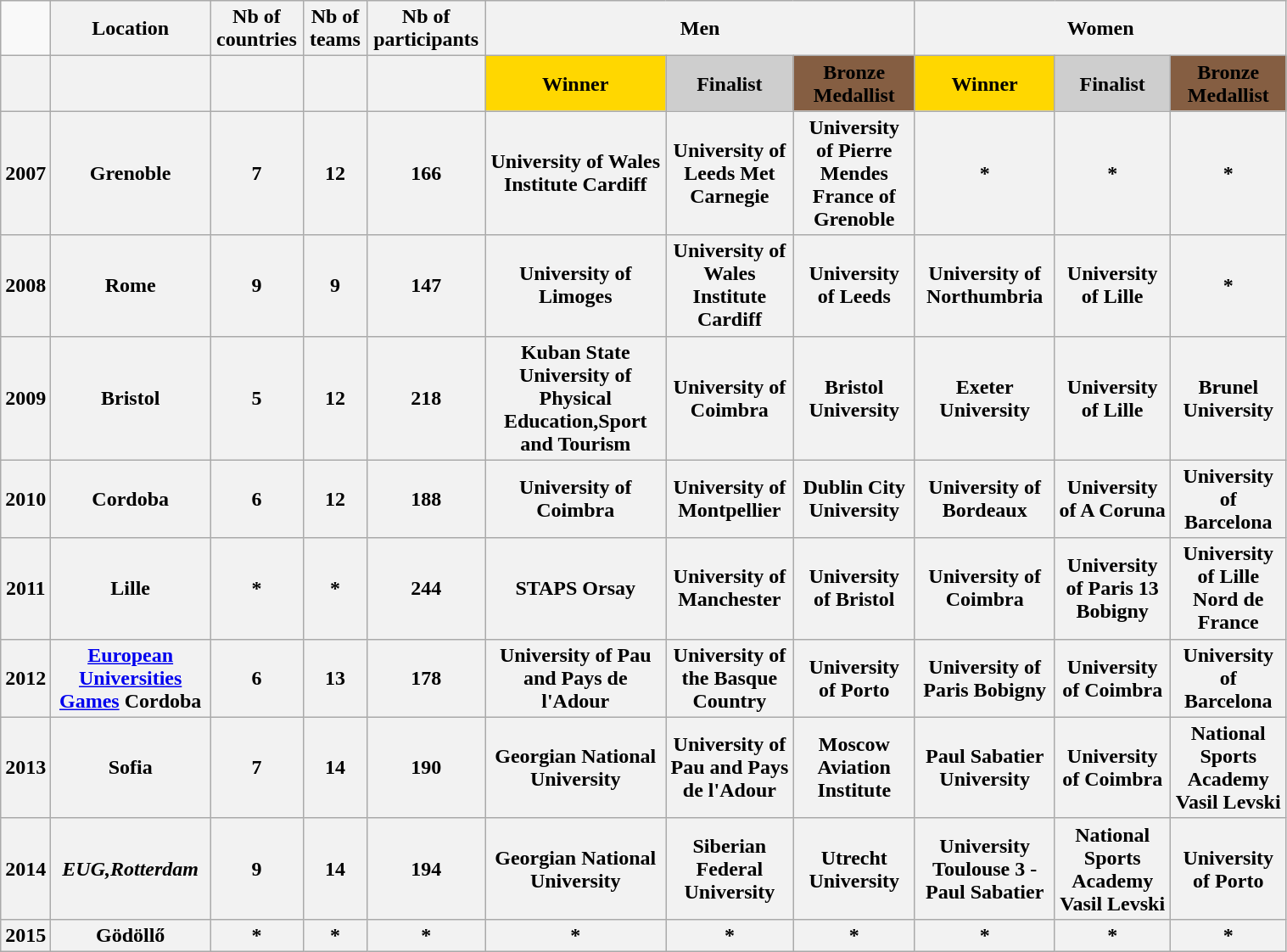<table class="wikitable alternance" style="text-align:center; width:80%;">
<tr>
<td></td>
<th scope=col>Location</th>
<th scope=col>Nb of countries</th>
<th scope=col>Nb of teams</th>
<th scope=col>Nb of participants</th>
<th scope=col colspan="3">Men</th>
<th scope=col colspan="3">Women</th>
</tr>
<tr>
<th scope=row></th>
<th></th>
<th></th>
<th></th>
<th></th>
<th style="background:#FFD700;">Winner</th>
<th style="background:#CECECE;">Finalist</th>
<th style="background:#855E42;">Bronze Medallist</th>
<th style="background:#FFD700;">Winner</th>
<th style="background:#CECECE;">Finalist</th>
<th style="background:#855E42;">Bronze Medallist</th>
</tr>
<tr>
<th scope=row>2007</th>
<th>Grenoble<br></th>
<th>7</th>
<th>12</th>
<th>166</th>
<th>University of Wales Institute Cardiff <br></th>
<th>University of Leeds Met Carnegie <br></th>
<th>University of Pierre Mendes France of Grenoble<br> </th>
<th>*</th>
<th>*</th>
<th>*</th>
</tr>
<tr>
<th scope=row>2008</th>
<th>Rome<br></th>
<th>9</th>
<th>9</th>
<th>147</th>
<th>University of Limoges <br></th>
<th>University of Wales Institute Cardiff <br></th>
<th>University of Leeds<br></th>
<th>University of Northumbria<br> </th>
<th>University of Lille<br> </th>
<th>*</th>
</tr>
<tr>
<th scope=row>2009</th>
<th>Bristol<br></th>
<th>5</th>
<th>12</th>
<th>218</th>
<th>Kuban State University of Physical Education,Sport and Tourism <br></th>
<th>University of Coimbra <br></th>
<th>Bristol University <br></th>
<th>Exeter University<br> </th>
<th>University of Lille<br> </th>
<th>Brunel University <br></th>
</tr>
<tr>
<th scope=row>2010</th>
<th>Cordoba<br></th>
<th>6</th>
<th>12</th>
<th>188</th>
<th>University of Coimbra<br> </th>
<th>University of Montpellier <br></th>
<th>Dublin City University <br></th>
<th>University of Bordeaux <br></th>
<th>University of A Coruna<br> </th>
<th>University of Barcelona<br> </th>
</tr>
<tr>
<th scope=row>2011</th>
<th>Lille<br></th>
<th>*</th>
<th>*</th>
<th>244</th>
<th>STAPS Orsay <br></th>
<th>University of Manchester<br> </th>
<th>University of Bristol <br></th>
<th>University of Coimbra <br></th>
<th>University of Paris 13 Bobigny <br></th>
<th>University of Lille Nord de France<br> </th>
</tr>
<tr>
<th scope=row>2012</th>
<th><a href='#'>European Universities Games</a> Cordoba<br></th>
<th>6</th>
<th>13</th>
<th>178</th>
<th>University of Pau and Pays de l'Adour <br></th>
<th>University of the Basque Country <br></th>
<th>University of Porto <br></th>
<th>University of Paris Bobigny <br></th>
<th>University of Coimbra <br></th>
<th>University of Barcelona <br></th>
</tr>
<tr>
<th scope=row>2013</th>
<th>Sofia<br></th>
<th>7</th>
<th>14</th>
<th>190</th>
<th>Georgian National University <br></th>
<th>University of Pau and Pays de l'Adour <br></th>
<th>Moscow Aviation Institute <br></th>
<th>Paul Sabatier University <br></th>
<th>University of Coimbra <br></th>
<th>National Sports Academy Vasil Levski <br></th>
</tr>
<tr>
<th scope=row>2014</th>
<th><em>EUG,Rotterdam<br></em></th>
<th>9</th>
<th>14</th>
<th>194</th>
<th>Georgian National University <br></th>
<th>Siberian Federal University <br></th>
<th>Utrecht University <br></th>
<th>University Toulouse 3 - Paul Sabatier <br></th>
<th>National Sports Academy Vasil Levski <br></th>
<th>University of Porto <br></th>
</tr>
<tr>
<th scope=row>2015</th>
<th>Gödöllő<br></th>
<th>*</th>
<th>*</th>
<th>*</th>
<th>*</th>
<th>*</th>
<th>*</th>
<th>*</th>
<th>*</th>
<th>*</th>
</tr>
</table>
